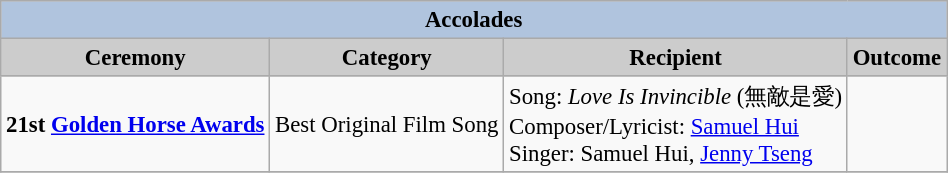<table class="wikitable" style="font-size:95%;" ;>
<tr style="background:#ccc; text-align:center;">
<th colspan="4" style="background: LightSteelBlue;">Accolades</th>
</tr>
<tr style="background:#ccc; text-align:center;">
<th style="background:#ccc">Ceremony</th>
<th style="background:#ccc">Category</th>
<th style="background:#ccc">Recipient</th>
<th style="background:#ccc">Outcome</th>
</tr>
<tr>
<td><strong>21st <a href='#'>Golden Horse Awards</a></strong></td>
<td>Best Original Film Song</td>
<td>Song: <em>Love Is Invincible</em> (無敵是愛)<br>Composer/Lyricist: <a href='#'>Samuel Hui</a>
<br>Singer: Samuel Hui, <a href='#'>Jenny Tseng</a></td>
<td></td>
</tr>
<tr>
</tr>
</table>
